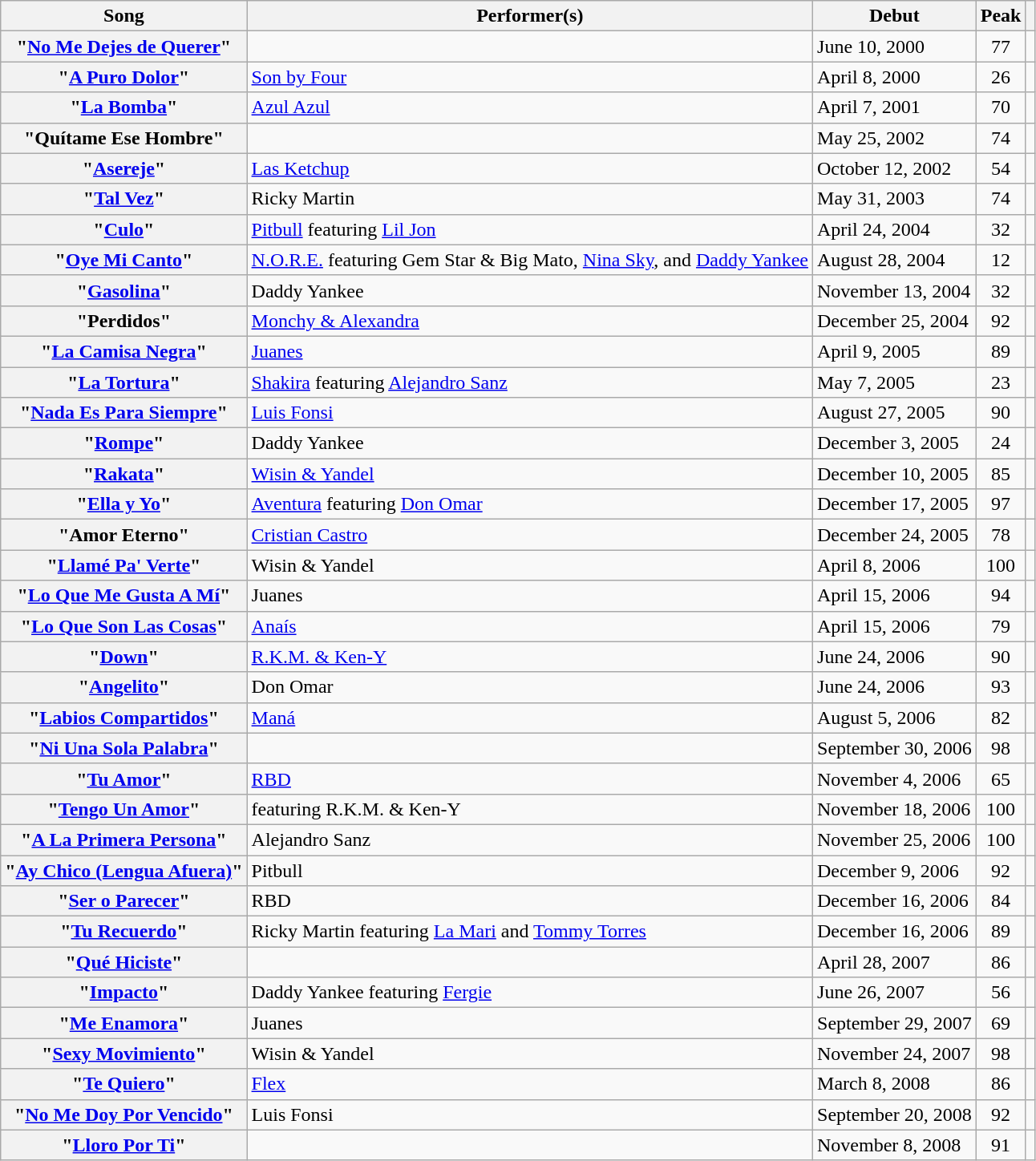<table class="wikitable sortable plainrowheaders">
<tr>
<th>Song</th>
<th>Performer(s)</th>
<th>Debut</th>
<th>Peak</th>
<th class="unsortable"></th>
</tr>
<tr>
<th scope="row">"<a href='#'>No Me Dejes de Querer</a>"</th>
<td></td>
<td>June 10, 2000</td>
<td align="center">77</td>
<td></td>
</tr>
<tr>
<th scope="row">"<a href='#'>A Puro Dolor</a>"</th>
<td><a href='#'>Son by Four</a></td>
<td>April 8, 2000</td>
<td align="center">26</td>
<td></td>
</tr>
<tr>
<th scope="row">"<a href='#'>La Bomba</a>"</th>
<td><a href='#'>Azul Azul</a></td>
<td>April 7, 2001</td>
<td align="center">70</td>
<td></td>
</tr>
<tr>
<th scope="row">"Quítame Ese Hombre"</th>
<td></td>
<td>May 25, 2002</td>
<td align="center">74</td>
<td></td>
</tr>
<tr>
<th scope="row">"<a href='#'>Asereje</a>"</th>
<td><a href='#'>Las Ketchup</a></td>
<td>October 12, 2002</td>
<td align="center">54</td>
<td></td>
</tr>
<tr>
<th scope="row">"<a href='#'>Tal Vez</a>"</th>
<td>Ricky Martin</td>
<td>May 31, 2003</td>
<td align="center">74</td>
<td></td>
</tr>
<tr>
<th scope="row">"<a href='#'>Culo</a>"</th>
<td><a href='#'>Pitbull</a> featuring <a href='#'>Lil Jon</a></td>
<td>April 24, 2004</td>
<td align="center">32</td>
<td></td>
</tr>
<tr>
<th scope="row">"<a href='#'>Oye Mi Canto</a>"</th>
<td><a href='#'>N.O.R.E.</a> featuring Gem Star & Big Mato, <a href='#'>Nina Sky</a>, and <a href='#'>Daddy Yankee</a></td>
<td>August 28, 2004</td>
<td align="center">12</td>
<td></td>
</tr>
<tr>
<th scope="row">"<a href='#'>Gasolina</a>"</th>
<td>Daddy Yankee</td>
<td>November 13, 2004</td>
<td align="center">32</td>
<td></td>
</tr>
<tr>
<th scope="row">"Perdidos"</th>
<td><a href='#'>Monchy & Alexandra</a></td>
<td>December 25, 2004</td>
<td align="center">92</td>
<td></td>
</tr>
<tr>
<th scope="row">"<a href='#'>La Camisa Negra</a>"</th>
<td><a href='#'>Juanes</a></td>
<td>April 9, 2005</td>
<td align="center">89</td>
<td></td>
</tr>
<tr>
<th scope="row">"<a href='#'>La Tortura</a>"</th>
<td><a href='#'>Shakira</a> featuring <a href='#'>Alejandro Sanz</a></td>
<td>May 7, 2005</td>
<td align="center">23</td>
<td></td>
</tr>
<tr>
<th scope="row">"<a href='#'>Nada Es Para Siempre</a>"</th>
<td><a href='#'>Luis Fonsi</a></td>
<td>August 27, 2005</td>
<td align="center">90</td>
<td></td>
</tr>
<tr>
<th scope="row">"<a href='#'>Rompe</a>"</th>
<td>Daddy Yankee</td>
<td>December 3, 2005</td>
<td align="center">24</td>
<td></td>
</tr>
<tr>
<th scope="row">"<a href='#'>Rakata</a>"</th>
<td><a href='#'>Wisin & Yandel</a></td>
<td>December 10, 2005</td>
<td align="center">85</td>
<td></td>
</tr>
<tr>
<th scope="row">"<a href='#'>Ella y Yo</a>"</th>
<td><a href='#'>Aventura</a> featuring <a href='#'>Don Omar</a></td>
<td>December 17, 2005</td>
<td align="center">97</td>
<td></td>
</tr>
<tr>
<th scope="row">"Amor Eterno"</th>
<td><a href='#'>Cristian Castro</a></td>
<td>December 24, 2005</td>
<td align="center">78</td>
<td></td>
</tr>
<tr>
<th scope="row">"<a href='#'>Llamé Pa' Verte</a>"</th>
<td>Wisin & Yandel</td>
<td>April 8, 2006</td>
<td align="center">100</td>
<td></td>
</tr>
<tr>
<th scope="row">"<a href='#'>Lo Que Me Gusta A Mí</a>"</th>
<td>Juanes</td>
<td>April 15, 2006</td>
<td align="center">94</td>
<td></td>
</tr>
<tr>
<th scope="row">"<a href='#'>Lo Que Son Las Cosas</a>"</th>
<td><a href='#'>Anaís</a></td>
<td>April 15, 2006</td>
<td align="center">79</td>
<td></td>
</tr>
<tr>
<th scope="row">"<a href='#'>Down</a>"</th>
<td><a href='#'>R.K.M. & Ken-Y</a></td>
<td>June 24, 2006</td>
<td align="center">90</td>
<td></td>
</tr>
<tr>
<th scope="row">"<a href='#'>Angelito</a>"</th>
<td>Don Omar</td>
<td>June 24, 2006</td>
<td align="center">93</td>
<td></td>
</tr>
<tr>
<th scope="row">"<a href='#'>Labios Compartidos</a>"</th>
<td><a href='#'>Maná</a></td>
<td>August 5, 2006</td>
<td align="center">82</td>
<td></td>
</tr>
<tr>
<th scope="row">"<a href='#'>Ni Una Sola Palabra</a>"</th>
<td></td>
<td>September 30, 2006</td>
<td align="center">98</td>
<td></td>
</tr>
<tr>
<th scope="row">"<a href='#'>Tu Amor</a>"</th>
<td><a href='#'>RBD</a></td>
<td>November 4, 2006</td>
<td align="center">65</td>
<td></td>
</tr>
<tr>
<th scope="row">"<a href='#'>Tengo Un Amor</a>"</th>
<td> featuring R.K.M. & Ken-Y</td>
<td>November 18, 2006</td>
<td align="center">100</td>
<td></td>
</tr>
<tr>
<th scope="row">"<a href='#'>A La Primera Persona</a>"</th>
<td>Alejandro Sanz</td>
<td>November 25, 2006</td>
<td align="center">100</td>
<td></td>
</tr>
<tr>
<th scope="row">"<a href='#'>Ay Chico (Lengua Afuera)</a>"</th>
<td>Pitbull</td>
<td>December 9, 2006</td>
<td align="center">92</td>
<td></td>
</tr>
<tr>
<th scope="row">"<a href='#'>Ser o Parecer</a>"</th>
<td>RBD</td>
<td>December 16, 2006</td>
<td align="center">84</td>
<td></td>
</tr>
<tr>
<th scope="row">"<a href='#'>Tu Recuerdo</a>"</th>
<td>Ricky Martin featuring <a href='#'>La Mari</a> and <a href='#'>Tommy Torres</a></td>
<td>December 16, 2006</td>
<td align="center">89</td>
<td></td>
</tr>
<tr>
<th scope="row">"<a href='#'>Qué Hiciste</a>"</th>
<td></td>
<td>April 28, 2007</td>
<td align="center">86</td>
<td></td>
</tr>
<tr>
<th scope="row">"<a href='#'>Impacto</a>"</th>
<td>Daddy Yankee featuring <a href='#'>Fergie</a></td>
<td>June 26, 2007</td>
<td align="center">56</td>
<td></td>
</tr>
<tr>
<th scope="row">"<a href='#'>Me Enamora</a>"</th>
<td>Juanes</td>
<td>September 29, 2007</td>
<td align="center">69</td>
<td></td>
</tr>
<tr>
<th scope="row">"<a href='#'>Sexy Movimiento</a>"</th>
<td>Wisin & Yandel</td>
<td>November 24, 2007</td>
<td align="center">98</td>
<td></td>
</tr>
<tr>
<th scope="row">"<a href='#'>Te Quiero</a>"</th>
<td><a href='#'>Flex</a></td>
<td>March 8, 2008</td>
<td align="center">86</td>
<td></td>
</tr>
<tr>
<th scope="row">"<a href='#'>No Me Doy Por Vencido</a>"</th>
<td>Luis Fonsi</td>
<td>September 20, 2008</td>
<td align="center">92</td>
<td></td>
</tr>
<tr>
<th scope="row">"<a href='#'>Lloro Por Ti</a>"</th>
<td></td>
<td>November 8, 2008</td>
<td align="center">91</td>
<td></td>
</tr>
</table>
